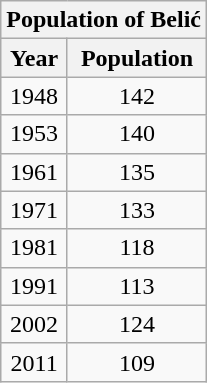<table class="wikitable sortable">
<tr>
<th style="text-align:center; " colspan="2">Population of Belić</th>
</tr>
<tr>
<th style="">Year</th>
<th style="">Population</th>
</tr>
<tr>
<td align="center">1948</td>
<td align="center">142</td>
</tr>
<tr>
<td align="center">1953</td>
<td align="center">140</td>
</tr>
<tr>
<td align="center">1961</td>
<td align="center">135</td>
</tr>
<tr>
<td align="center">1971</td>
<td align="center">133</td>
</tr>
<tr>
<td align="center">1981</td>
<td align="center">118</td>
</tr>
<tr>
<td align="center">1991</td>
<td align="center">113</td>
</tr>
<tr>
<td align="center">2002</td>
<td align="center">124</td>
</tr>
<tr>
<td align="center">2011</td>
<td align="center">109</td>
</tr>
</table>
